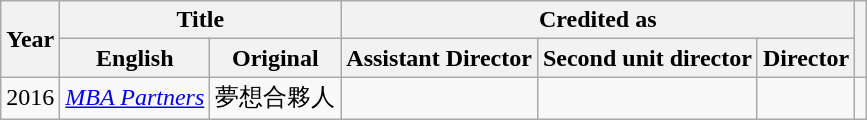<table class="wikitable sortable plainrowheaders">
<tr>
<th rowspan="2">Year</th>
<th colspan="2">Title</th>
<th colspan="3">Credited as</th>
<th rowspan="2"></th>
</tr>
<tr>
<th>English</th>
<th>Original</th>
<th>Assistant Director</th>
<th>Second unit director</th>
<th>Director</th>
</tr>
<tr>
<td>2016</td>
<td><em><a href='#'>MBA Partners</a></em></td>
<td>夢想合夥人</td>
<td></td>
<td></td>
<td></td>
<td></td>
</tr>
</table>
